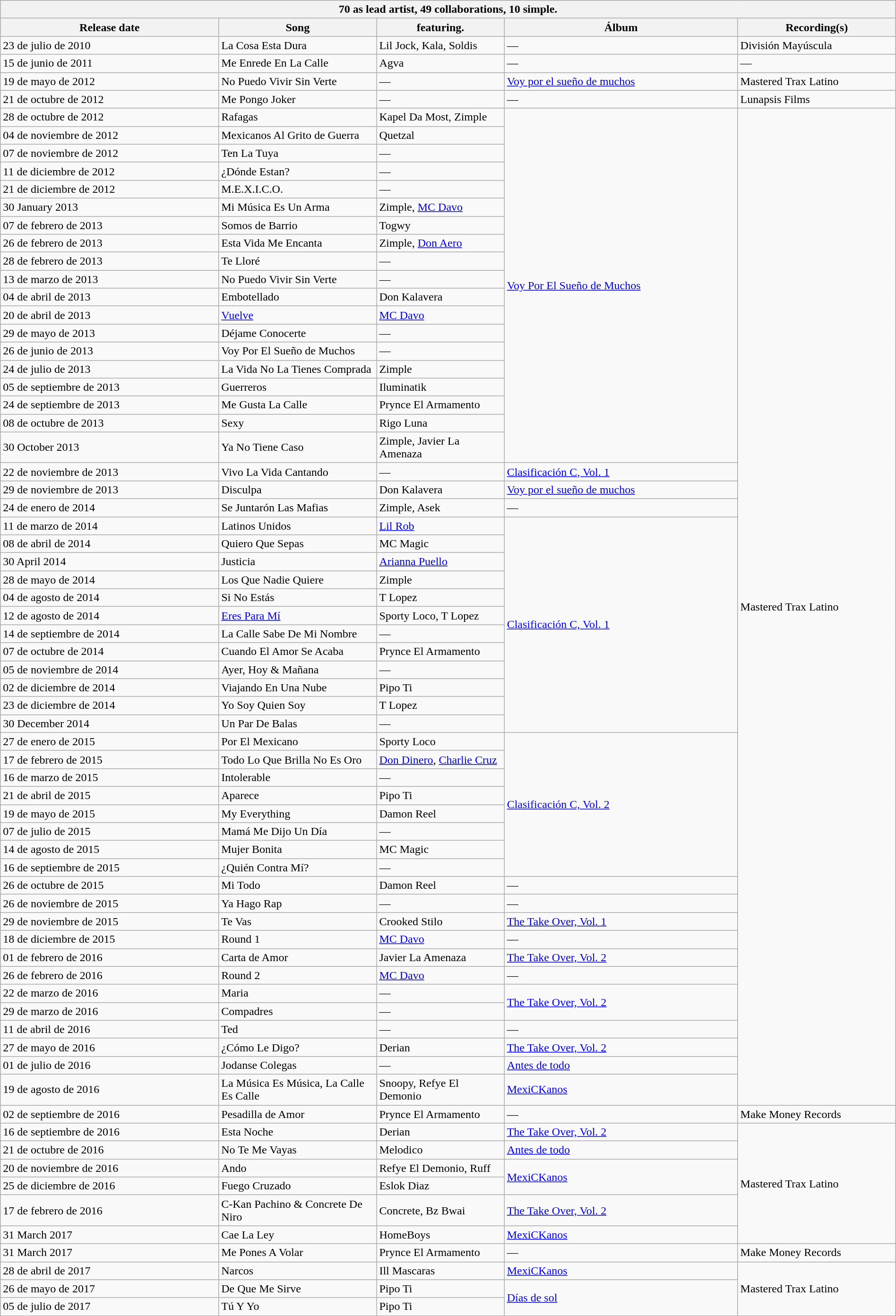<table class="wikitable collapsible collapsed" width="100%">
<tr>
<th colspan="7">70 as lead artist, 49 collaborations, 10 simple.</th>
</tr>
<tr>
<th scope="col" style="width:14em;">Release date</th>
<th scope="col" style="width:10em;">Song</th>
<th scope="col" style="width:8em;">featuring.</th>
<th scope="col" style="width:15em;">Álbum</th>
<th scope="col" style="width:10em;">Recording(s)</th>
</tr>
<tr>
<td>23 de julio de 2010</td>
<td>La Cosa Esta Dura</td>
<td>Lil Jock, Kala, Soldis</td>
<td>—</td>
<td>División Mayúscula</td>
</tr>
<tr>
<td>15 de junio de 2011</td>
<td>Me Enrede En La Calle</td>
<td>Agva</td>
<td>—</td>
<td>—</td>
</tr>
<tr>
<td>19 de mayo de 2012</td>
<td>No Puedo Vivir Sin Verte</td>
<td>—</td>
<td><a href='#'>Voy por el sueño de muchos</a></td>
<td>Mastered Trax Latino</td>
</tr>
<tr>
<td>21 de octubre de 2012</td>
<td>Me Pongo Joker</td>
<td>—</td>
<td>—</td>
<td>Lunapsis Films</td>
</tr>
<tr>
<td>28 de octubre de 2012</td>
<td>Rafagas</td>
<td>Kapel Da Most, Zimple</td>
<td rowspan="19"><a href='#'>Voy Por El Sueño de Muchos</a></td>
<td rowspan="54">Mastered Trax Latino</td>
</tr>
<tr>
<td>04 de noviembre de 2012</td>
<td>Mexicanos Al Grito de Guerra</td>
<td>Quetzal</td>
</tr>
<tr>
<td>07 de noviembre de 2012</td>
<td>Ten La Tuya</td>
<td>—</td>
</tr>
<tr>
<td>11 de diciembre de 2012</td>
<td>¿Dónde Estan?</td>
<td>—</td>
</tr>
<tr>
<td>21 de diciembre de 2012</td>
<td>M.E.X.I.C.O.</td>
<td>—</td>
</tr>
<tr>
<td>30 January 2013</td>
<td>Mi Música Es Un Arma</td>
<td>Zimple, <a href='#'>MC Davo</a></td>
</tr>
<tr>
<td>07 de febrero de 2013</td>
<td>Somos de Barrio</td>
<td>Togwy</td>
</tr>
<tr>
<td>26 de febrero de 2013</td>
<td>Esta Vida Me Encanta</td>
<td>Zimple, <a href='#'>Don Aero</a></td>
</tr>
<tr>
<td>28 de febrero de 2013</td>
<td>Te Lloré</td>
<td>—</td>
</tr>
<tr>
<td>13 de marzo de 2013</td>
<td>No Puedo Vivir Sin Verte</td>
<td>—</td>
</tr>
<tr>
<td>04 de abril de 2013</td>
<td>Embotellado</td>
<td>Don Kalavera</td>
</tr>
<tr>
<td>20 de abril de 2013</td>
<td><a href='#'>Vuelve</a></td>
<td><a href='#'>MC Davo</a></td>
</tr>
<tr>
<td>29 de mayo de 2013</td>
<td>Déjame Conocerte</td>
<td>—</td>
</tr>
<tr>
<td>26 de junio de 2013</td>
<td>Voy Por El Sueño de Muchos</td>
<td>—</td>
</tr>
<tr>
<td>24 de julio de 2013</td>
<td>La Vida No La Tienes Comprada</td>
<td>Zimple</td>
</tr>
<tr>
<td>05 de septiembre de 2013</td>
<td>Guerreros</td>
<td>Iluminatik</td>
</tr>
<tr>
<td>24 de septiembre de 2013</td>
<td>Me Gusta La Calle</td>
<td>Prynce El Armamento</td>
</tr>
<tr>
<td>08 de octubre de 2013</td>
<td>Sexy</td>
<td>Rigo Luna</td>
</tr>
<tr>
<td>30 October 2013</td>
<td>Ya No Tiene Caso</td>
<td>Zimple, Javier La Amenaza</td>
</tr>
<tr>
<td>22 de noviembre de 2013</td>
<td>Vivo La Vida Cantando</td>
<td>—</td>
<td><a href='#'>Clasificación C, Vol. 1</a></td>
</tr>
<tr>
<td>29 de noviembre de 2013</td>
<td>Disculpa</td>
<td>Don Kalavera</td>
<td><a href='#'>Voy por el sueño de muchos</a></td>
</tr>
<tr>
<td>24 de enero de 2014</td>
<td>Se Juntarón Las Mafias</td>
<td>Zimple, Asek</td>
<td>—</td>
</tr>
<tr>
<td>11 de marzo de 2014</td>
<td>Latinos Unidos</td>
<td><a href='#'>Lil Rob</a></td>
<td rowspan="12"><a href='#'>Clasificación C, Vol. 1</a></td>
</tr>
<tr>
<td>08 de abril de 2014</td>
<td>Quiero Que Sepas</td>
<td>MC Magic</td>
</tr>
<tr>
<td>30 April 2014</td>
<td>Justicia</td>
<td><a href='#'>Arianna Puello</a></td>
</tr>
<tr>
<td>28 de mayo de 2014</td>
<td>Los Que Nadie Quiere</td>
<td>Zimple</td>
</tr>
<tr>
<td>04 de agosto de 2014</td>
<td>Si No Estás</td>
<td>T Lopez</td>
</tr>
<tr>
<td>12 de agosto de 2014</td>
<td><a href='#'>Eres Para Mí</a></td>
<td>Sporty Loco, T Lopez</td>
</tr>
<tr>
<td>14 de septiembre de 2014</td>
<td>La Calle Sabe De Mi Nombre</td>
<td>—</td>
</tr>
<tr>
<td>07 de octubre de 2014</td>
<td>Cuando El Amor Se Acaba</td>
<td>Prynce El Armamento</td>
</tr>
<tr>
<td>05 de noviembre de 2014</td>
<td>Ayer, Hoy & Mañana</td>
<td>—</td>
</tr>
<tr>
<td>02 de diciembre de 2014</td>
<td>Viajando En Una Nube</td>
<td>Pipo Ti</td>
</tr>
<tr>
<td>23 de diciembre de 2014</td>
<td>Yo Soy Quien Soy</td>
<td>T Lopez</td>
</tr>
<tr>
<td>30 December 2014</td>
<td>Un Par De Balas</td>
<td>—</td>
</tr>
<tr>
<td>27 de enero de 2015</td>
<td>Por El Mexicano</td>
<td>Sporty Loco</td>
<td rowspan="8"><a href='#'>Clasificación C, Vol. 2</a></td>
</tr>
<tr>
<td>17 de febrero de 2015</td>
<td>Todo Lo Que Brilla No Es Oro</td>
<td><a href='#'>Don Dinero</a>, <a href='#'>Charlie Cruz</a></td>
</tr>
<tr>
<td>16 de marzo de 2015</td>
<td>Intolerable</td>
<td>—</td>
</tr>
<tr>
<td>21 de abril de 2015</td>
<td>Aparece</td>
<td>Pipo Ti</td>
</tr>
<tr>
<td>19 de mayo de 2015</td>
<td>My Everything</td>
<td>Damon Reel</td>
</tr>
<tr>
<td>07 de julio de 2015</td>
<td>Mamá Me Dijo Un Día</td>
<td>—</td>
</tr>
<tr>
<td>14 de agosto de 2015</td>
<td>Mujer Bonita</td>
<td>MC Magic</td>
</tr>
<tr>
<td>16 de septiembre de 2015</td>
<td>¿Quién Contra Mí?</td>
<td>—</td>
</tr>
<tr>
<td>26 de octubre de 2015</td>
<td>Mi Todo</td>
<td>Damon Reel</td>
<td>—</td>
</tr>
<tr>
<td>26 de noviembre de 2015</td>
<td>Ya Hago Rap</td>
<td>—</td>
<td>—</td>
</tr>
<tr>
<td>29 de noviembre de 2015</td>
<td>Te Vas</td>
<td>Crooked Stilo</td>
<td><a href='#'>The Take Over, Vol. 1</a></td>
</tr>
<tr>
<td>18 de diciembre de 2015</td>
<td>Round 1</td>
<td><a href='#'>MC Davo</a></td>
<td>—</td>
</tr>
<tr>
<td>01 de febrero de 2016</td>
<td>Carta de Amor</td>
<td>Javier La Amenaza</td>
<td><a href='#'>The Take Over, Vol. 2</a></td>
</tr>
<tr>
<td>26 de febrero de 2016</td>
<td>Round 2</td>
<td><a href='#'>MC Davo</a></td>
<td>—</td>
</tr>
<tr>
<td>22 de marzo de 2016</td>
<td>Maria</td>
<td>—</td>
<td rowspan="2"><a href='#'>The Take Over, Vol. 2</a></td>
</tr>
<tr>
<td>29 de marzo de 2016</td>
<td>Compadres</td>
<td>—</td>
</tr>
<tr>
<td>11 de abril de 2016</td>
<td>Ted</td>
<td>—</td>
<td>—</td>
</tr>
<tr>
<td>27 de mayo de 2016</td>
<td>¿Cómo Le Digo?</td>
<td>Derian</td>
<td><a href='#'>The Take Over, Vol. 2</a></td>
</tr>
<tr>
<td>01 de julio de 2016</td>
<td>Jodanse Colegas</td>
<td>—</td>
<td><a href='#'>Antes de todo</a></td>
</tr>
<tr>
<td>19 de agosto de 2016</td>
<td>La Música Es Música, La Calle Es Calle</td>
<td>Snoopy, Refye El Demonio</td>
<td><a href='#'>MexiCKanos</a></td>
</tr>
<tr>
<td>02 de septiembre de 2016</td>
<td>Pesadilla de Amor</td>
<td>Prynce El Armamento</td>
<td>—</td>
<td>Make Money Records</td>
</tr>
<tr>
<td>16 de septiembre de 2016</td>
<td>Esta Noche</td>
<td>Derian</td>
<td><a href='#'>The Take Over, Vol. 2</a></td>
<td rowspan="6">Mastered Trax Latino</td>
</tr>
<tr>
<td>21 de octubre de 2016</td>
<td>No Te Me Vayas</td>
<td>Melodico</td>
<td><a href='#'>Antes de todo</a></td>
</tr>
<tr>
<td>20 de noviembre de 2016</td>
<td>Ando</td>
<td>Refye El Demonio, Ruff</td>
<td rowspan="2"><a href='#'>MexiCKanos</a></td>
</tr>
<tr>
<td>25 de diciembre de 2016</td>
<td>Fuego Cruzado</td>
<td>Eslok Diaz</td>
</tr>
<tr>
<td>17 de febrero de 2016</td>
<td>C-Kan Pachino & Concrete De Niro</td>
<td>Concrete, Bz Bwai</td>
<td><a href='#'>The Take Over, Vol. 2</a></td>
</tr>
<tr>
<td>31 March 2017</td>
<td>Cae La Ley</td>
<td>HomeBoys</td>
<td><a href='#'>MexiCKanos</a></td>
</tr>
<tr>
<td>31 March 2017</td>
<td>Me Pones A Volar</td>
<td>Prynce El Armamento</td>
<td>—</td>
<td>Make Money Records</td>
</tr>
<tr>
<td>28 de abril de 2017</td>
<td>Narcos</td>
<td>Ill Mascaras</td>
<td><a href='#'>MexiCKanos</a></td>
<td rowspan="3">Mastered Trax Latino</td>
</tr>
<tr>
<td>26 de mayo de 2017</td>
<td>De Que Me Sirve</td>
<td>Pipo Ti</td>
<td rowspan="2"><a href='#'>Días de sol</a></td>
</tr>
<tr>
<td>05 de julio de 2017</td>
<td>Tú Y Yo</td>
<td>Pipo Ti</td>
</tr>
</table>
